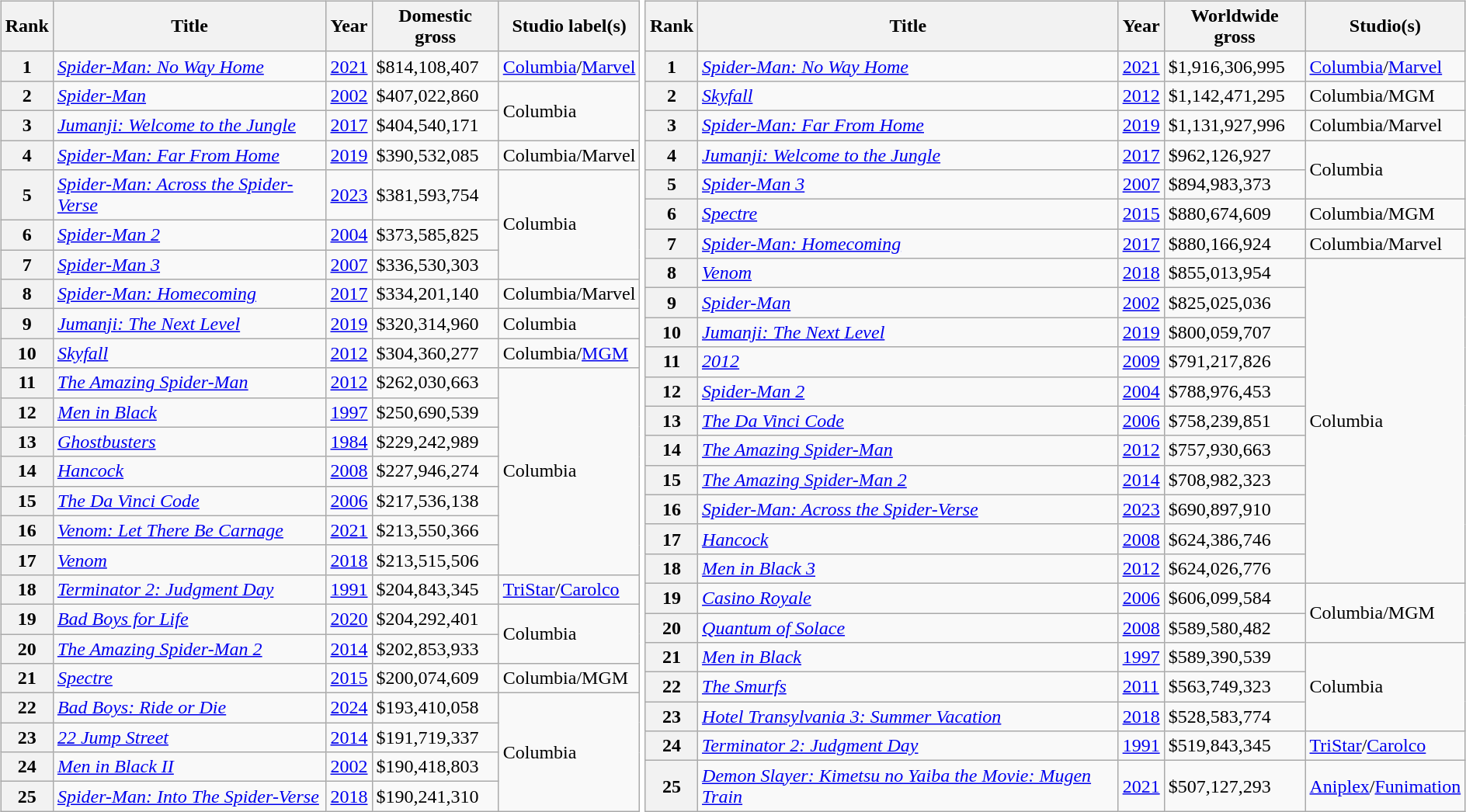<table>
<tr>
<td><br><table class="wikitable sortable" style="margin:auto; margin:auto;">
<tr>
<th>Rank</th>
<th>Title</th>
<th>Year</th>
<th>Domestic gross</th>
<th>Studio label(s)</th>
</tr>
<tr>
<th>1</th>
<td><em><a href='#'>Spider-Man: No Way Home</a></em></td>
<td><a href='#'>2021</a></td>
<td>$814,108,407</td>
<td><a href='#'>Columbia</a>/<a href='#'>Marvel</a></td>
</tr>
<tr>
<th>2</th>
<td><em><a href='#'>Spider-Man</a></em></td>
<td><a href='#'>2002</a></td>
<td>$407,022,860</td>
<td rowspan="2">Columbia</td>
</tr>
<tr>
<th>3</th>
<td><em><a href='#'>Jumanji: Welcome to the Jungle</a></em></td>
<td><a href='#'>2017</a></td>
<td>$404,540,171</td>
</tr>
<tr>
<th>4</th>
<td><em><a href='#'>Spider-Man: Far From Home</a></em></td>
<td><a href='#'>2019</a></td>
<td>$390,532,085</td>
<td>Columbia/Marvel</td>
</tr>
<tr>
<th>5</th>
<td><em><a href='#'>Spider-Man: Across the Spider-Verse</a></em></td>
<td><a href='#'>2023</a></td>
<td>$381,593,754</td>
<td rowspan="3">Columbia</td>
</tr>
<tr>
<th>6</th>
<td><em><a href='#'>Spider-Man 2</a></em></td>
<td><a href='#'>2004</a></td>
<td>$373,585,825</td>
</tr>
<tr>
<th>7</th>
<td><em><a href='#'>Spider-Man 3</a></em></td>
<td><a href='#'>2007</a></td>
<td>$336,530,303</td>
</tr>
<tr>
<th>8</th>
<td><em><a href='#'>Spider-Man: Homecoming</a></em></td>
<td><a href='#'>2017</a></td>
<td>$334,201,140</td>
<td>Columbia/Marvel</td>
</tr>
<tr>
<th>9</th>
<td><em><a href='#'>Jumanji: The Next Level</a></em></td>
<td><a href='#'>2019</a></td>
<td>$320,314,960</td>
<td>Columbia</td>
</tr>
<tr>
<th>10</th>
<td><em><a href='#'>Skyfall</a></em></td>
<td><a href='#'>2012</a></td>
<td>$304,360,277</td>
<td>Columbia/<a href='#'>MGM</a></td>
</tr>
<tr>
<th>11</th>
<td><em><a href='#'>The Amazing Spider-Man</a></em></td>
<td><a href='#'>2012</a></td>
<td>$262,030,663</td>
<td rowspan="7">Columbia</td>
</tr>
<tr>
<th>12</th>
<td><em><a href='#'>Men in Black</a></em></td>
<td><a href='#'>1997</a></td>
<td>$250,690,539</td>
</tr>
<tr>
<th>13</th>
<td><em><a href='#'>Ghostbusters</a></em></td>
<td><a href='#'>1984</a></td>
<td>$229,242,989</td>
</tr>
<tr>
<th>14</th>
<td><em><a href='#'>Hancock</a></em></td>
<td><a href='#'>2008</a></td>
<td>$227,946,274</td>
</tr>
<tr>
<th>15</th>
<td><em><a href='#'>The Da Vinci Code</a></em></td>
<td><a href='#'>2006</a></td>
<td>$217,536,138</td>
</tr>
<tr>
<th>16</th>
<td><em><a href='#'>Venom: Let There Be Carnage</a></em></td>
<td><a href='#'>2021</a></td>
<td>$213,550,366</td>
</tr>
<tr>
<th>17</th>
<td><em><a href='#'>Venom</a></em></td>
<td><a href='#'>2018</a></td>
<td>$213,515,506</td>
</tr>
<tr>
<th>18</th>
<td><em><a href='#'>Terminator 2: Judgment Day</a></em></td>
<td><a href='#'>1991</a></td>
<td>$204,843,345</td>
<td><a href='#'>TriStar</a>/<a href='#'>Carolco</a></td>
</tr>
<tr>
<th>19</th>
<td><em><a href='#'>Bad Boys for Life</a></em></td>
<td><a href='#'>2020</a></td>
<td>$204,292,401</td>
<td rowspan="2">Columbia</td>
</tr>
<tr>
<th>20</th>
<td><em><a href='#'>The Amazing Spider-Man 2</a></em></td>
<td><a href='#'>2014</a></td>
<td>$202,853,933</td>
</tr>
<tr>
<th>21</th>
<td><em><a href='#'>Spectre</a></em></td>
<td><a href='#'>2015</a></td>
<td>$200,074,609</td>
<td>Columbia/MGM</td>
</tr>
<tr>
<th>22</th>
<td><em><a href='#'>Bad Boys: Ride or Die</a></em></td>
<td><a href='#'>2024</a></td>
<td>$193,410,058</td>
<td rowspan="4">Columbia</td>
</tr>
<tr>
<th>23</th>
<td><em><a href='#'>22 Jump Street</a></em></td>
<td><a href='#'>2014</a></td>
<td>$191,719,337</td>
</tr>
<tr>
<th>24</th>
<td><em><a href='#'>Men in Black II</a></em></td>
<td><a href='#'>2002</a></td>
<td>$190,418,803</td>
</tr>
<tr>
<th>25</th>
<td><em><a href='#'>Spider-Man: Into The Spider-Verse</a></em></td>
<td><a href='#'>2018</a></td>
<td>$190,241,310</td>
</tr>
</table>
</td>
<td><br><table class="wikitable sortable" style="margin:auto; margin:auto;">
<tr>
<th>Rank</th>
<th>Title</th>
<th>Year</th>
<th>Worldwide gross</th>
<th>Studio(s)</th>
</tr>
<tr>
<th>1</th>
<td><em><a href='#'>Spider-Man: No Way Home</a></em></td>
<td><a href='#'>2021</a></td>
<td>$1,916,306,995</td>
<td><a href='#'>Columbia</a>/<a href='#'>Marvel</a></td>
</tr>
<tr>
<th>2</th>
<td><em><a href='#'>Skyfall</a></em></td>
<td><a href='#'>2012</a></td>
<td>$1,142,471,295</td>
<td>Columbia/MGM</td>
</tr>
<tr>
<th>3</th>
<td><em><a href='#'>Spider-Man: Far From Home</a></em></td>
<td><a href='#'>2019</a></td>
<td>$1,131,927,996</td>
<td>Columbia/Marvel</td>
</tr>
<tr>
<th>4</th>
<td><em><a href='#'>Jumanji: Welcome to the Jungle</a></em></td>
<td><a href='#'>2017</a></td>
<td>$962,126,927</td>
<td rowspan="2">Columbia</td>
</tr>
<tr>
<th>5</th>
<td><em><a href='#'>Spider-Man 3</a></em></td>
<td><a href='#'>2007</a></td>
<td>$894,983,373</td>
</tr>
<tr>
<th>6</th>
<td><em><a href='#'>Spectre</a></em></td>
<td><a href='#'>2015</a></td>
<td>$880,674,609</td>
<td>Columbia/MGM</td>
</tr>
<tr>
<th>7</th>
<td><em><a href='#'>Spider-Man: Homecoming</a></em></td>
<td><a href='#'>2017</a></td>
<td>$880,166,924</td>
<td>Columbia/Marvel</td>
</tr>
<tr>
<th>8</th>
<td><em><a href='#'>Venom</a></em></td>
<td><a href='#'>2018</a></td>
<td>$855,013,954</td>
<td rowspan="11">Columbia</td>
</tr>
<tr>
<th>9</th>
<td><em><a href='#'>Spider-Man</a></em></td>
<td><a href='#'>2002</a></td>
<td>$825,025,036</td>
</tr>
<tr>
<th>10</th>
<td><em><a href='#'>Jumanji: The Next Level</a></em></td>
<td><a href='#'>2019</a></td>
<td>$800,059,707</td>
</tr>
<tr>
<th>11</th>
<td><em><a href='#'>2012</a></em></td>
<td><a href='#'>2009</a></td>
<td>$791,217,826</td>
</tr>
<tr>
<th>12</th>
<td><em><a href='#'>Spider-Man 2</a></em></td>
<td><a href='#'>2004</a></td>
<td>$788,976,453</td>
</tr>
<tr>
<th>13</th>
<td><em><a href='#'>The Da Vinci Code</a></em></td>
<td><a href='#'>2006</a></td>
<td>$758,239,851</td>
</tr>
<tr>
<th>14</th>
<td><em><a href='#'>The Amazing Spider-Man</a></em></td>
<td><a href='#'>2012</a></td>
<td>$757,930,663</td>
</tr>
<tr>
<th>15</th>
<td><em><a href='#'>The Amazing Spider-Man 2</a></em></td>
<td><a href='#'>2014</a></td>
<td>$708,982,323</td>
</tr>
<tr>
<th>16</th>
<td><em><a href='#'>Spider-Man: Across the Spider-Verse</a></em></td>
<td><a href='#'>2023</a></td>
<td>$690,897,910</td>
</tr>
<tr>
<th>17</th>
<td><em><a href='#'>Hancock</a></em></td>
<td><a href='#'>2008</a></td>
<td>$624,386,746</td>
</tr>
<tr>
<th>18</th>
<td><em><a href='#'>Men in Black 3</a></em></td>
<td><a href='#'>2012</a></td>
<td>$624,026,776</td>
</tr>
<tr>
<th>19</th>
<td><em><a href='#'>Casino Royale</a></em></td>
<td><a href='#'>2006</a></td>
<td>$606,099,584</td>
<td rowspan="2">Columbia/MGM</td>
</tr>
<tr>
<th>20</th>
<td><em><a href='#'>Quantum of Solace</a></em></td>
<td><a href='#'>2008</a></td>
<td>$589,580,482</td>
</tr>
<tr>
<th>21</th>
<td><em><a href='#'>Men in Black</a></em></td>
<td><a href='#'>1997</a></td>
<td>$589,390,539</td>
<td rowspan="3">Columbia</td>
</tr>
<tr>
<th>22</th>
<td><em><a href='#'>The Smurfs</a></em></td>
<td><a href='#'>2011</a></td>
<td>$563,749,323</td>
</tr>
<tr>
<th>23</th>
<td><em><a href='#'>Hotel Transylvania 3: Summer Vacation</a></em></td>
<td><a href='#'>2018</a></td>
<td>$528,583,774</td>
</tr>
<tr>
<th>24</th>
<td><em><a href='#'>Terminator 2: Judgment Day</a></em></td>
<td><a href='#'>1991</a></td>
<td>$519,843,345</td>
<td><a href='#'>TriStar</a>/<a href='#'>Carolco</a></td>
</tr>
<tr>
<th>25</th>
<td><em><a href='#'>Demon Slayer: Kimetsu no Yaiba the Movie: Mugen Train</a></em></td>
<td><a href='#'>2021</a></td>
<td>$507,127,293</td>
<td><a href='#'>Aniplex</a>/<a href='#'>Funimation</a></td>
</tr>
</table>
</td>
</tr>
</table>
